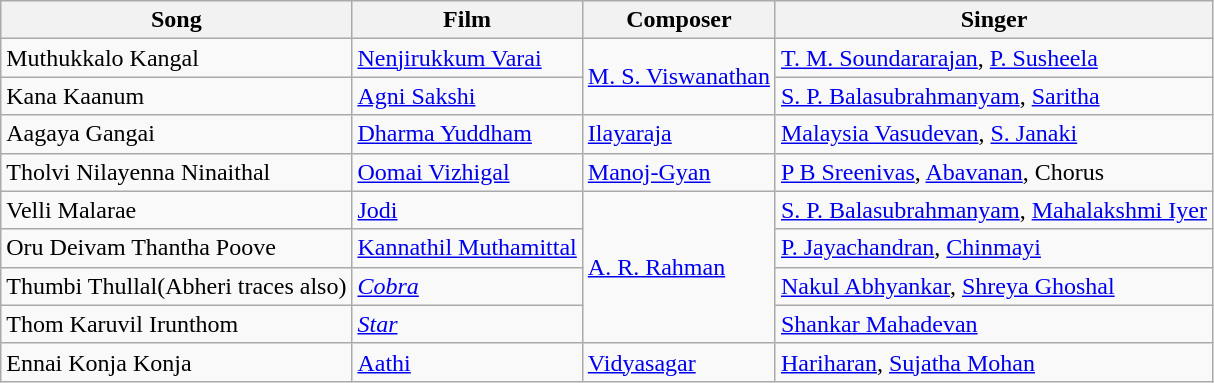<table class="wikitable">
<tr>
<th>Song</th>
<th>Film</th>
<th>Composer</th>
<th>Singer</th>
</tr>
<tr>
<td>Muthukkalo Kangal</td>
<td><a href='#'>Nenjirukkum Varai</a></td>
<td rowspan=2><a href='#'>M. S. Viswanathan</a></td>
<td><a href='#'>T. M. Soundararajan</a>, <a href='#'>P. Susheela</a></td>
</tr>
<tr>
<td>Kana Kaanum</td>
<td><a href='#'>Agni Sakshi</a></td>
<td><a href='#'>S. P. Balasubrahmanyam</a>, <a href='#'>Saritha</a></td>
</tr>
<tr>
<td>Aagaya Gangai</td>
<td><a href='#'>Dharma Yuddham</a></td>
<td><a href='#'>Ilayaraja</a></td>
<td><a href='#'>Malaysia Vasudevan</a>, <a href='#'>S. Janaki</a></td>
</tr>
<tr>
<td>Tholvi Nilayenna Ninaithal</td>
<td><a href='#'>Oomai Vizhigal</a></td>
<td><a href='#'>Manoj-Gyan</a></td>
<td><a href='#'>P B Sreenivas</a>, <a href='#'>Abavanan</a>, Chorus</td>
</tr>
<tr>
<td>Velli Malarae</td>
<td><a href='#'>Jodi</a></td>
<td rowspan=4><a href='#'>A. R. Rahman</a></td>
<td><a href='#'>S. P. Balasubrahmanyam</a>, <a href='#'>Mahalakshmi Iyer</a></td>
</tr>
<tr>
<td>Oru Deivam Thantha Poove</td>
<td><a href='#'>Kannathil Muthamittal</a></td>
<td><a href='#'>P. Jayachandran</a>, <a href='#'>Chinmayi</a></td>
</tr>
<tr>
<td>Thumbi Thullal(Abheri traces also)</td>
<td><em><a href='#'>Cobra</a></em></td>
<td><a href='#'>Nakul Abhyankar</a>, <a href='#'>Shreya Ghoshal</a></td>
</tr>
<tr>
<td>Thom Karuvil Irunthom</td>
<td><em><a href='#'>Star</a></em></td>
<td><a href='#'>Shankar Mahadevan</a></td>
</tr>
<tr megh atel>
<td>Ennai Konja Konja</td>
<td><a href='#'>Aathi</a></td>
<td><a href='#'>Vidyasagar</a></td>
<td><a href='#'>Hariharan</a>, <a href='#'>Sujatha Mohan</a></td>
</tr>
</table>
